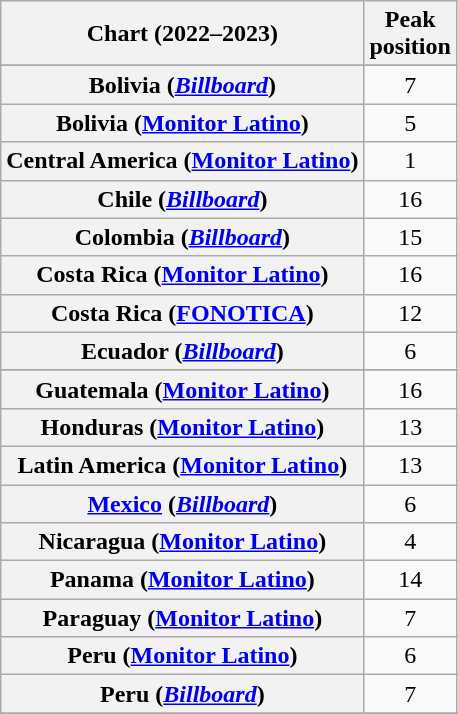<table class="wikitable sortable plainrowheaders" style="text-align:center">
<tr>
<th scope="col">Chart (2022–2023)</th>
<th scope="col">Peak<br>position</th>
</tr>
<tr>
</tr>
<tr>
<th scope="row">Bolivia (<em><a href='#'>Billboard</a></em>)</th>
<td>7</td>
</tr>
<tr>
<th scope="row">Bolivia (<a href='#'>Monitor Latino</a>)</th>
<td>5</td>
</tr>
<tr>
<th scope="row">Central America (<a href='#'>Monitor Latino</a>)</th>
<td>1</td>
</tr>
<tr>
<th scope="row">Chile (<em><a href='#'>Billboard</a></em>)</th>
<td>16</td>
</tr>
<tr>
<th scope="row">Colombia (<em><a href='#'>Billboard</a></em>)</th>
<td>15</td>
</tr>
<tr>
<th scope="row">Costa Rica (<a href='#'>Monitor Latino</a>)</th>
<td>16</td>
</tr>
<tr>
<th scope="row">Costa Rica (<a href='#'>FONOTICA</a>)</th>
<td>12</td>
</tr>
<tr>
<th scope="row">Ecuador (<em><a href='#'>Billboard</a></em>)</th>
<td>6</td>
</tr>
<tr>
</tr>
<tr>
<th scope="row">Guatemala (<a href='#'>Monitor Latino</a>)</th>
<td>16</td>
</tr>
<tr>
<th scope="row">Honduras (<a href='#'>Monitor Latino</a>)</th>
<td>13</td>
</tr>
<tr>
<th scope="row">Latin America (<a href='#'>Monitor Latino</a>)</th>
<td>13</td>
</tr>
<tr>
<th scope="row"><a href='#'>Mexico</a> (<em><a href='#'>Billboard</a></em>)</th>
<td>6</td>
</tr>
<tr>
<th scope="row">Nicaragua (<a href='#'>Monitor Latino</a>)</th>
<td>4</td>
</tr>
<tr>
<th scope="row">Panama (<a href='#'>Monitor Latino</a>)</th>
<td>14</td>
</tr>
<tr>
<th scope="row">Paraguay (<a href='#'>Monitor Latino</a>)</th>
<td>7</td>
</tr>
<tr>
<th scope="row">Peru (<a href='#'>Monitor Latino</a>)</th>
<td>6</td>
</tr>
<tr>
<th scope="row">Peru (<em><a href='#'>Billboard</a></em>)</th>
<td>7</td>
</tr>
<tr>
</tr>
<tr>
</tr>
<tr>
</tr>
</table>
